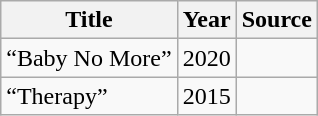<table class="wikitable">
<tr>
<th>Title</th>
<th>Year</th>
<th>Source</th>
</tr>
<tr>
<td>“Baby No More”</td>
<td>2020</td>
<td></td>
</tr>
<tr>
<td>“Therapy”</td>
<td>2015</td>
<td></td>
</tr>
</table>
